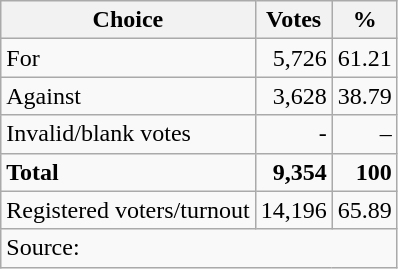<table class=wikitable style=text-align:right>
<tr>
<th>Choice</th>
<th>Votes</th>
<th>%</th>
</tr>
<tr>
<td align=left>For</td>
<td>5,726</td>
<td>61.21</td>
</tr>
<tr>
<td align=left>Against</td>
<td>3,628</td>
<td>38.79</td>
</tr>
<tr>
<td align=left>Invalid/blank votes</td>
<td>-</td>
<td>–</td>
</tr>
<tr>
<td align=left><strong>Total</strong></td>
<td><strong>9,354</strong></td>
<td><strong>100</strong></td>
</tr>
<tr>
<td align=left>Registered voters/turnout</td>
<td>14,196</td>
<td>65.89</td>
</tr>
<tr>
<td colspan=3 align=left>Source: </td>
</tr>
</table>
